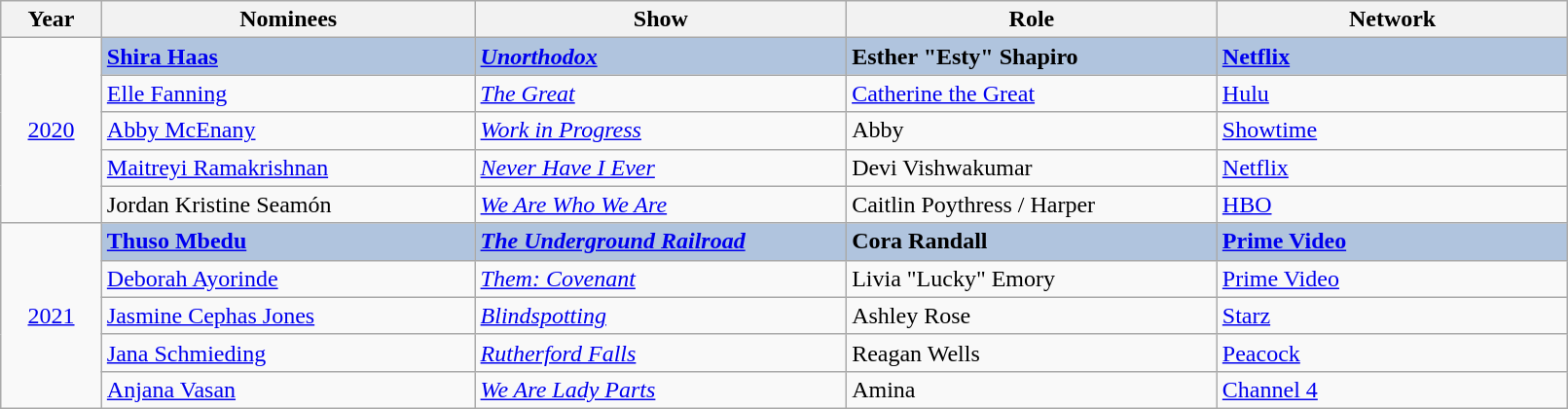<table class="wikitable" width="85%" cellpadding="5">
<tr>
<th width="100"><strong>Year</strong></th>
<th width="450"><strong>Nominees</strong></th>
<th width="450"><strong>Show</strong></th>
<th width="450"><strong>Role</strong></th>
<th width="450"><strong>Network</strong></th>
</tr>
<tr>
<td rowspan="5" style="text-align:center;"><a href='#'>2020</a><br></td>
<td style="background:#B0C4DE"><strong><a href='#'>Shira Haas</a></strong></td>
<td style="background:#B0C4DE"><strong><em><a href='#'>Unorthodox</a></em></strong></td>
<td style="background:#B0C4DE"><strong>Esther "Esty" Shapiro</strong></td>
<td style="background:#B0C4DE"><strong><a href='#'>Netflix</a></strong></td>
</tr>
<tr>
<td><a href='#'>Elle Fanning</a></td>
<td><em><a href='#'>The Great</a></em></td>
<td><a href='#'>Catherine the Great</a></td>
<td><a href='#'>Hulu</a></td>
</tr>
<tr>
<td><a href='#'>Abby McEnany</a></td>
<td><em><a href='#'>Work in Progress</a></em></td>
<td>Abby</td>
<td><a href='#'>Showtime</a></td>
</tr>
<tr>
<td><a href='#'>Maitreyi Ramakrishnan</a></td>
<td><em><a href='#'>Never Have I Ever</a></em></td>
<td>Devi Vishwakumar</td>
<td><a href='#'>Netflix</a></td>
</tr>
<tr>
<td>Jordan Kristine Seamón</td>
<td><em><a href='#'>We Are Who We Are</a></em></td>
<td>Caitlin Poythress / Harper</td>
<td><a href='#'>HBO</a></td>
</tr>
<tr>
<td rowspan="5" style="text-align:center;"><a href='#'>2021</a><br></td>
<td style="background:#B0C4DE"><strong><a href='#'>Thuso Mbedu</a></strong></td>
<td style="background:#B0C4DE"><strong><em><a href='#'>The Underground Railroad</a></em></strong></td>
<td style="background:#B0C4DE"><strong>Cora Randall</strong></td>
<td style="background:#B0C4DE"><strong><a href='#'>Prime Video</a></strong></td>
</tr>
<tr>
<td><a href='#'>Deborah Ayorinde</a></td>
<td><em><a href='#'>Them: Covenant</a></em></td>
<td>Livia "Lucky" Emory</td>
<td><a href='#'>Prime Video</a></td>
</tr>
<tr>
<td><a href='#'>Jasmine Cephas Jones</a></td>
<td><a href='#'><em>Blindspotting</em></a></td>
<td>Ashley Rose</td>
<td><a href='#'>Starz</a></td>
</tr>
<tr>
<td><a href='#'>Jana Schmieding</a></td>
<td><em><a href='#'>Rutherford Falls</a></em></td>
<td>Reagan Wells</td>
<td><a href='#'>Peacock</a></td>
</tr>
<tr>
<td><a href='#'>Anjana Vasan</a></td>
<td><em><a href='#'>We Are Lady Parts</a></em></td>
<td>Amina</td>
<td><a href='#'>Channel 4</a></td>
</tr>
</table>
